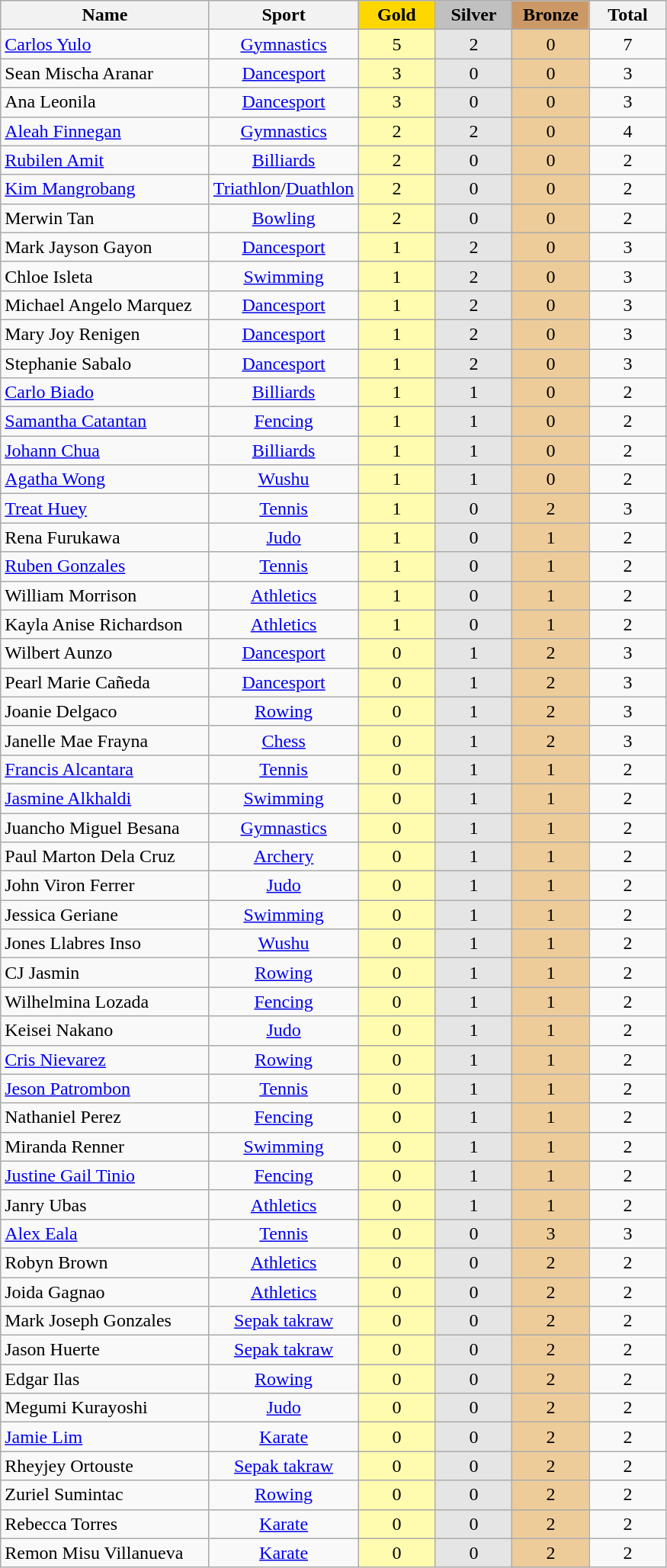<table class="wikitable" style="text-align:center">
<tr>
<th width=175>Name</th>
<th width=50>Sport</th>
<td bgcolor=gold width=60><strong>Gold</strong></td>
<td bgcolor=silver width=60><strong>Silver</strong></td>
<td bgcolor=#cc9966 width=60><strong>Bronze</strong></td>
<th width=60>Total</th>
</tr>
<tr>
<td align=left><a href='#'>Carlos Yulo</a></td>
<td><a href='#'>Gymnastics</a></td>
<td bgcolor=#fffcaf>5</td>
<td bgcolor=#e5e5e5>2</td>
<td bgcolor=#eecc99>0</td>
<td>7</td>
</tr>
<tr>
<td align=left>Sean Mischa Aranar</td>
<td><a href='#'>Dancesport</a></td>
<td bgcolor=#fffcaf>3</td>
<td bgcolor=#e5e5e5>0</td>
<td bgcolor=#eecc99>0</td>
<td>3</td>
</tr>
<tr>
<td align=left>Ana Leonila</td>
<td><a href='#'>Dancesport</a></td>
<td bgcolor=#fffcaf>3</td>
<td bgcolor=#e5e5e5>0</td>
<td bgcolor=#eecc99>0</td>
<td>3</td>
</tr>
<tr>
<td align=left><a href='#'>Aleah Finnegan</a></td>
<td><a href='#'>Gymnastics</a></td>
<td bgcolor=#fffcaf>2</td>
<td bgcolor=#e5e5e5>2</td>
<td bgcolor=#eecc99>0</td>
<td>4</td>
</tr>
<tr>
<td align=left><a href='#'>Rubilen Amit</a></td>
<td><a href='#'>Billiards</a></td>
<td bgcolor=#fffcaf>2</td>
<td bgcolor=#e5e5e5>0</td>
<td bgcolor=#eecc99>0</td>
<td>2</td>
</tr>
<tr>
<td align=left><a href='#'>Kim Mangrobang</a></td>
<td><a href='#'>Triathlon</a>/<a href='#'>Duathlon</a></td>
<td bgcolor=#fffcaf>2</td>
<td bgcolor=#e5e5e5>0</td>
<td bgcolor=#eecc99>0</td>
<td>2</td>
</tr>
<tr>
<td align=left>Merwin Tan</td>
<td><a href='#'>Bowling</a></td>
<td bgcolor=#fffcaf>2</td>
<td bgcolor=#e5e5e5>0</td>
<td bgcolor=#eecc99>0</td>
<td>2</td>
</tr>
<tr>
<td align=left>Mark Jayson Gayon</td>
<td><a href='#'>Dancesport</a></td>
<td bgcolor=#fffcaf>1</td>
<td bgcolor=#e5e5e5>2</td>
<td bgcolor=#eecc99>0</td>
<td>3</td>
</tr>
<tr>
<td align=left>Chloe Isleta</td>
<td><a href='#'>Swimming</a></td>
<td bgcolor=#fffcaf>1</td>
<td bgcolor=#e5e5e5>2</td>
<td bgcolor=#eecc99>0</td>
<td>3</td>
</tr>
<tr>
<td align=left>Michael Angelo Marquez</td>
<td><a href='#'>Dancesport</a></td>
<td bgcolor=#fffcaf>1</td>
<td bgcolor=#e5e5e5>2</td>
<td bgcolor=#eecc99>0</td>
<td>3</td>
</tr>
<tr>
<td align=left>Mary Joy Renigen</td>
<td><a href='#'>Dancesport</a></td>
<td bgcolor=#fffcaf>1</td>
<td bgcolor=#e5e5e5>2</td>
<td bgcolor=#eecc99>0</td>
<td>3</td>
</tr>
<tr>
<td align=left>Stephanie Sabalo</td>
<td><a href='#'>Dancesport</a></td>
<td bgcolor=#fffcaf>1</td>
<td bgcolor=#e5e5e5>2</td>
<td bgcolor=#eecc99>0</td>
<td>3</td>
</tr>
<tr>
<td align=left><a href='#'>Carlo Biado</a></td>
<td><a href='#'>Billiards</a></td>
<td bgcolor=#fffcaf>1</td>
<td bgcolor=#e5e5e5>1</td>
<td bgcolor=#eecc99>0</td>
<td>2</td>
</tr>
<tr>
<td align=left><a href='#'>Samantha Catantan</a></td>
<td><a href='#'>Fencing</a></td>
<td bgcolor=#fffcaf>1</td>
<td bgcolor=#e5e5e5>1</td>
<td bgcolor=#eecc99>0</td>
<td>2</td>
</tr>
<tr>
<td align=left><a href='#'>Johann Chua</a></td>
<td><a href='#'>Billiards</a></td>
<td bgcolor=#fffcaf>1</td>
<td bgcolor=#e5e5e5>1</td>
<td bgcolor=#eecc99>0</td>
<td>2</td>
</tr>
<tr>
<td align=left><a href='#'>Agatha Wong</a></td>
<td><a href='#'>Wushu</a></td>
<td bgcolor=#fffcaf>1</td>
<td bgcolor=#e5e5e5>1</td>
<td bgcolor=#eecc99>0</td>
<td>2</td>
</tr>
<tr>
<td align=left><a href='#'>Treat Huey</a></td>
<td><a href='#'>Tennis</a></td>
<td bgcolor=#fffcaf>1</td>
<td bgcolor=#e5e5e5>0</td>
<td bgcolor=#eecc99>2</td>
<td>3</td>
</tr>
<tr>
<td align=left>Rena Furukawa</td>
<td><a href='#'>Judo</a></td>
<td bgcolor=#fffcaf>1</td>
<td bgcolor=#e5e5e5>0</td>
<td bgcolor=#eecc99>1</td>
<td>2</td>
</tr>
<tr>
<td align=left><a href='#'>Ruben Gonzales</a></td>
<td><a href='#'>Tennis</a></td>
<td bgcolor=#fffcaf>1</td>
<td bgcolor=#e5e5e5>0</td>
<td bgcolor=#eecc99>1</td>
<td>2</td>
</tr>
<tr>
<td align=left>William Morrison</td>
<td><a href='#'>Athletics</a></td>
<td bgcolor=#fffcaf>1</td>
<td bgcolor=#e5e5e5>0</td>
<td bgcolor=#eecc99>1</td>
<td>2</td>
</tr>
<tr>
<td align=left>Kayla Anise Richardson</td>
<td><a href='#'>Athletics</a></td>
<td bgcolor=#fffcaf>1</td>
<td bgcolor=#e5e5e5>0</td>
<td bgcolor=#eecc99>1</td>
<td>2</td>
</tr>
<tr>
<td align=left>Wilbert Aunzo</td>
<td><a href='#'>Dancesport</a></td>
<td bgcolor=#fffcaf>0</td>
<td bgcolor=#e5e5e5>1</td>
<td bgcolor=#eecc99>2</td>
<td>3</td>
</tr>
<tr>
<td align=left>Pearl Marie Cañeda</td>
<td><a href='#'>Dancesport</a></td>
<td bgcolor=#fffcaf>0</td>
<td bgcolor=#e5e5e5>1</td>
<td bgcolor=#eecc99>2</td>
<td>3</td>
</tr>
<tr>
<td align=left>Joanie Delgaco</td>
<td><a href='#'>Rowing</a></td>
<td bgcolor=#fffcaf>0</td>
<td bgcolor=#e5e5e5>1</td>
<td bgcolor=#eecc99>2</td>
<td>3</td>
</tr>
<tr>
<td align=left>Janelle Mae Frayna</td>
<td><a href='#'>Chess</a></td>
<td bgcolor=#fffcaf>0</td>
<td bgcolor=#e5e5e5>1</td>
<td bgcolor=#eecc99>2</td>
<td>3</td>
</tr>
<tr>
<td align=left><a href='#'>Francis Alcantara</a></td>
<td><a href='#'>Tennis</a></td>
<td bgcolor=#fffcaf>0</td>
<td bgcolor=#e5e5e5>1</td>
<td bgcolor=#eecc99>1</td>
<td>2</td>
</tr>
<tr>
<td align=left><a href='#'>Jasmine Alkhaldi</a></td>
<td><a href='#'>Swimming</a></td>
<td bgcolor=#fffcaf>0</td>
<td bgcolor=#e5e5e5>1</td>
<td bgcolor=#eecc99>1</td>
<td>2</td>
</tr>
<tr>
<td align=left>Juancho Miguel Besana</td>
<td><a href='#'>Gymnastics</a></td>
<td bgcolor=#fffcaf>0</td>
<td bgcolor=#e5e5e5>1</td>
<td bgcolor=#eecc99>1</td>
<td>2</td>
</tr>
<tr>
<td align=left>Paul Marton Dela Cruz</td>
<td><a href='#'>Archery</a></td>
<td bgcolor=#fffcaf>0</td>
<td bgcolor=#e5e5e5>1</td>
<td bgcolor=#eecc99>1</td>
<td>2</td>
</tr>
<tr>
<td align=left>John Viron Ferrer</td>
<td><a href='#'>Judo</a></td>
<td bgcolor=#fffcaf>0</td>
<td bgcolor=#e5e5e5>1</td>
<td bgcolor=#eecc99>1</td>
<td>2</td>
</tr>
<tr>
<td align=left>Jessica Geriane</td>
<td><a href='#'>Swimming</a></td>
<td bgcolor=#fffcaf>0</td>
<td bgcolor=#e5e5e5>1</td>
<td bgcolor=#eecc99>1</td>
<td>2</td>
</tr>
<tr>
<td align=left>Jones Llabres Inso</td>
<td><a href='#'>Wushu</a></td>
<td bgcolor=#fffcaf>0</td>
<td bgcolor=#e5e5e5>1</td>
<td bgcolor=#eecc99>1</td>
<td>2</td>
</tr>
<tr>
<td align=left>CJ Jasmin</td>
<td><a href='#'>Rowing</a></td>
<td bgcolor=#fffcaf>0</td>
<td bgcolor=#e5e5e5>1</td>
<td bgcolor=#eecc99>1</td>
<td>2</td>
</tr>
<tr>
<td align=left>Wilhelmina Lozada</td>
<td><a href='#'>Fencing</a></td>
<td bgcolor=#fffcaf>0</td>
<td bgcolor=#e5e5e5>1</td>
<td bgcolor=#eecc99>1</td>
<td>2</td>
</tr>
<tr>
<td align=left>Keisei Nakano</td>
<td><a href='#'>Judo</a></td>
<td bgcolor=#fffcaf>0</td>
<td bgcolor=#e5e5e5>1</td>
<td bgcolor=#eecc99>1</td>
<td>2</td>
</tr>
<tr>
<td align=left><a href='#'>Cris Nievarez</a></td>
<td><a href='#'>Rowing</a></td>
<td bgcolor=#fffcaf>0</td>
<td bgcolor=#e5e5e5>1</td>
<td bgcolor=#eecc99>1</td>
<td>2</td>
</tr>
<tr>
<td align=left><a href='#'>Jeson Patrombon</a></td>
<td><a href='#'>Tennis</a></td>
<td bgcolor=#fffcaf>0</td>
<td bgcolor=#e5e5e5>1</td>
<td bgcolor=#eecc99>1</td>
<td>2</td>
</tr>
<tr>
<td align=left>Nathaniel Perez</td>
<td><a href='#'>Fencing</a></td>
<td bgcolor=#fffcaf>0</td>
<td bgcolor=#e5e5e5>1</td>
<td bgcolor=#eecc99>1</td>
<td>2</td>
</tr>
<tr>
<td align=left>Miranda Renner</td>
<td><a href='#'>Swimming</a></td>
<td bgcolor=#fffcaf>0</td>
<td bgcolor=#e5e5e5>1</td>
<td bgcolor=#eecc99>1</td>
<td>2</td>
</tr>
<tr>
<td align=left><a href='#'>Justine Gail Tinio</a></td>
<td><a href='#'>Fencing</a></td>
<td bgcolor=#fffcaf>0</td>
<td bgcolor=#e5e5e5>1</td>
<td bgcolor=#eecc99>1</td>
<td>2</td>
</tr>
<tr>
<td align=left>Janry Ubas</td>
<td><a href='#'>Athletics</a></td>
<td bgcolor=#fffcaf>0</td>
<td bgcolor=#e5e5e5>1</td>
<td bgcolor=#eecc99>1</td>
<td>2</td>
</tr>
<tr>
<td align=left><a href='#'>Alex Eala</a></td>
<td><a href='#'>Tennis</a></td>
<td bgcolor=#fffcaf>0</td>
<td bgcolor=#e5e5e5>0</td>
<td bgcolor=#eecc99>3</td>
<td>3</td>
</tr>
<tr>
<td align=left>Robyn Brown</td>
<td><a href='#'>Athletics</a></td>
<td bgcolor=#fffcaf>0</td>
<td bgcolor=#e5e5e5>0</td>
<td bgcolor=#eecc99>2</td>
<td>2</td>
</tr>
<tr>
<td align=left>Joida Gagnao</td>
<td><a href='#'>Athletics</a></td>
<td bgcolor=#fffcaf>0</td>
<td bgcolor=#e5e5e5>0</td>
<td bgcolor=#eecc99>2</td>
<td>2</td>
</tr>
<tr>
<td align=left>Mark Joseph Gonzales</td>
<td><a href='#'>Sepak takraw</a></td>
<td bgcolor=#fffcaf>0</td>
<td bgcolor=#e5e5e5>0</td>
<td bgcolor=#eecc99>2</td>
<td>2</td>
</tr>
<tr>
<td align=left>Jason Huerte</td>
<td><a href='#'>Sepak takraw</a></td>
<td bgcolor=#fffcaf>0</td>
<td bgcolor=#e5e5e5>0</td>
<td bgcolor=#eecc99>2</td>
<td>2</td>
</tr>
<tr>
<td align=left>Edgar Ilas</td>
<td><a href='#'>Rowing</a></td>
<td bgcolor=#fffcaf>0</td>
<td bgcolor=#e5e5e5>0</td>
<td bgcolor=#eecc99>2</td>
<td>2</td>
</tr>
<tr>
<td align=left>Megumi Kurayoshi</td>
<td><a href='#'>Judo</a></td>
<td bgcolor=#fffcaf>0</td>
<td bgcolor=#e5e5e5>0</td>
<td bgcolor=#eecc99>2</td>
<td>2</td>
</tr>
<tr>
<td align=left><a href='#'>Jamie Lim</a></td>
<td><a href='#'>Karate</a></td>
<td bgcolor=#fffcaf>0</td>
<td bgcolor=#e5e5e5>0</td>
<td bgcolor=#eecc99>2</td>
<td>2</td>
</tr>
<tr>
<td align=left>Rheyjey Ortouste</td>
<td><a href='#'>Sepak takraw</a></td>
<td bgcolor=#fffcaf>0</td>
<td bgcolor=#e5e5e5>0</td>
<td bgcolor=#eecc99>2</td>
<td>2</td>
</tr>
<tr>
<td align=left>Zuriel Sumintac</td>
<td><a href='#'>Rowing</a></td>
<td bgcolor=#fffcaf>0</td>
<td bgcolor=#e5e5e5>0</td>
<td bgcolor=#eecc99>2</td>
<td>2</td>
</tr>
<tr>
<td align=left>Rebecca Torres</td>
<td><a href='#'>Karate</a></td>
<td bgcolor=#fffcaf>0</td>
<td bgcolor=#e5e5e5>0</td>
<td bgcolor=#eecc99>2</td>
<td>2</td>
</tr>
<tr>
<td align=left>Remon Misu Villanueva</td>
<td><a href='#'>Karate</a></td>
<td bgcolor=#fffcaf>0</td>
<td bgcolor=#e5e5e5>0</td>
<td bgcolor=#eecc99>2</td>
<td>2</td>
</tr>
</table>
